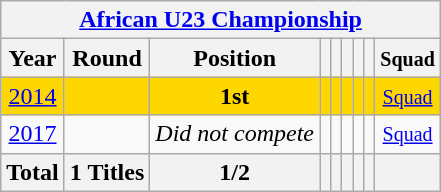<table class="wikitable" style="text-align: center;">
<tr>
<th colspan=9><a href='#'>African U23 Championship</a></th>
</tr>
<tr>
<th>Year</th>
<th>Round</th>
<th>Position</th>
<th></th>
<th></th>
<th></th>
<th></th>
<th></th>
<th><small>Squad</small></th>
</tr>
<tr bgcolor=gold>
<td> <a href='#'>2014</a></td>
<td></td>
<td><strong>1st</strong></td>
<td></td>
<td></td>
<td></td>
<td></td>
<td></td>
<td><small><a href='#'>Squad</a></small></td>
</tr>
<tr bgcolor=>
<td> <a href='#'>2017</a></td>
<td></td>
<td><em>Did not compete</em></td>
<td></td>
<td></td>
<td></td>
<td></td>
<td></td>
<td><small><a href='#'>Squad</a></small></td>
</tr>
<tr bgcolor=>
<th>Total</th>
<th>1 Titles</th>
<th>1/2</th>
<th></th>
<th></th>
<th></th>
<th></th>
<th></th>
<th></th>
</tr>
</table>
